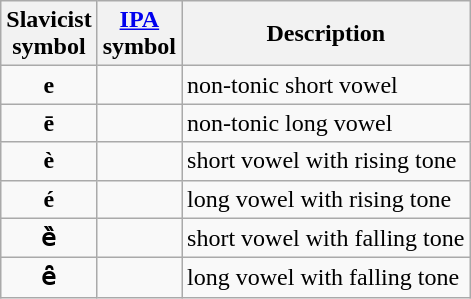<table class="wikitable">
<tr>
<th>Slavicist<br>symbol</th>
<th><a href='#'>IPA</a><br>symbol</th>
<th>Description</th>
</tr>
<tr style="text-align:center;">
<td><strong>e</strong></td>
<td></td>
<td align="left">non-tonic short vowel</td>
</tr>
<tr style="text-align:center;">
<td><strong>ē</strong></td>
<td></td>
<td align="left">non-tonic long vowel</td>
</tr>
<tr style="text-align:center;">
<td><strong>è</strong></td>
<td></td>
<td align="left">short vowel with rising tone</td>
</tr>
<tr style="text-align:center;">
<td><strong>é</strong></td>
<td></td>
<td align="left">long vowel with rising tone</td>
</tr>
<tr style="text-align:center;">
<td><strong>ȅ</strong></td>
<td></td>
<td align="left">short vowel with falling tone</td>
</tr>
<tr style="text-align:center;">
<td><strong>ȇ</strong></td>
<td></td>
<td align="left">long vowel with falling tone</td>
</tr>
</table>
